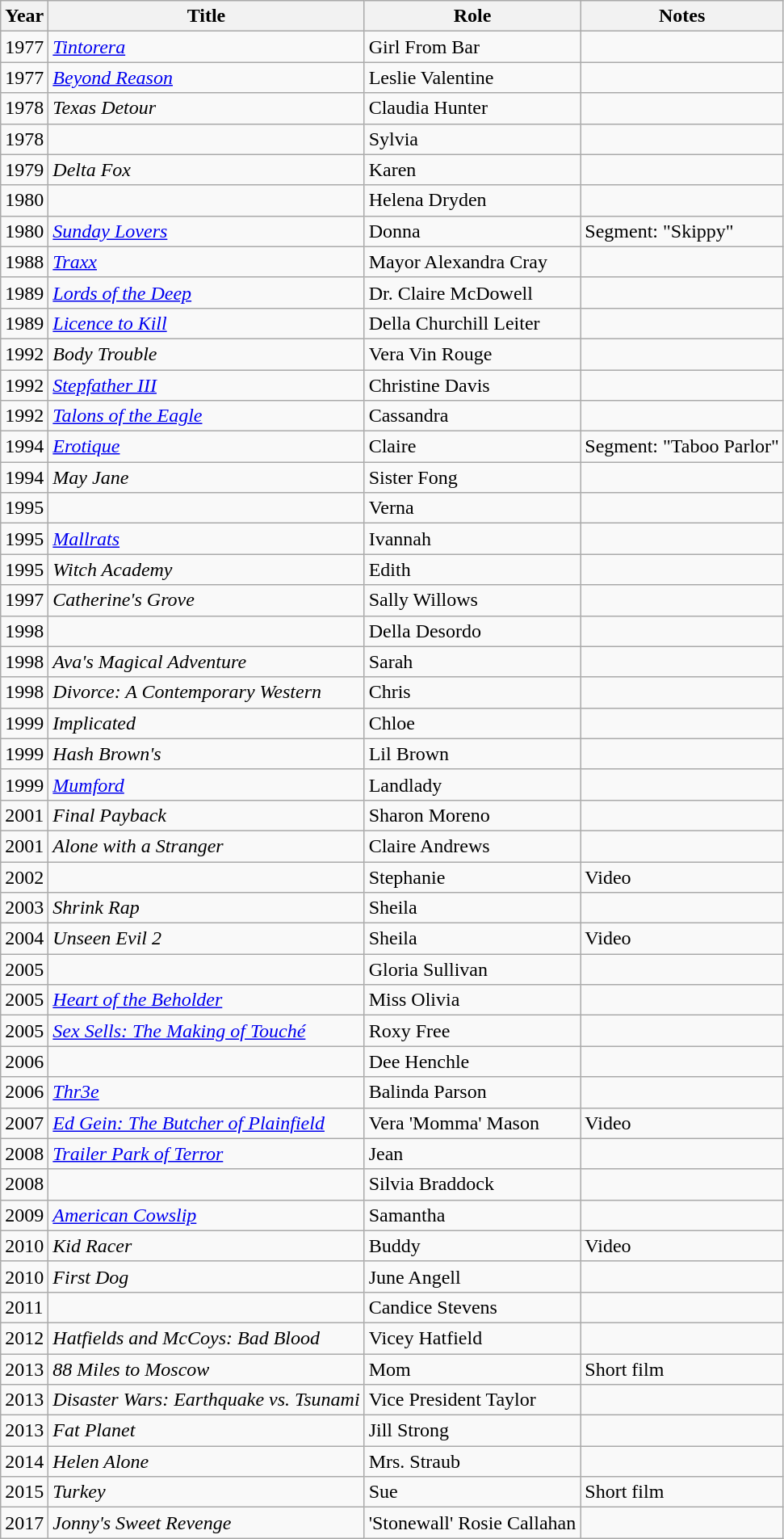<table class="wikitable sortable">
<tr>
<th>Year</th>
<th>Title</th>
<th>Role</th>
<th class="unsortable">Notes</th>
</tr>
<tr>
<td>1977</td>
<td><em><a href='#'>Tintorera</a></em></td>
<td>Girl From Bar</td>
<td></td>
</tr>
<tr>
<td>1977</td>
<td><em><a href='#'>Beyond Reason</a></em></td>
<td>Leslie Valentine</td>
<td></td>
</tr>
<tr>
<td>1978</td>
<td><em>Texas Detour</em></td>
<td>Claudia Hunter</td>
<td></td>
</tr>
<tr>
<td>1978</td>
<td><em></em></td>
<td>Sylvia</td>
<td></td>
</tr>
<tr>
<td>1979</td>
<td><em>Delta Fox</em></td>
<td>Karen</td>
<td></td>
</tr>
<tr>
<td>1980</td>
<td><em></em></td>
<td>Helena Dryden</td>
<td></td>
</tr>
<tr>
<td>1980</td>
<td><em><a href='#'>Sunday Lovers</a></em></td>
<td>Donna</td>
<td>Segment: "Skippy"</td>
</tr>
<tr>
<td>1988</td>
<td><em><a href='#'>Traxx</a></em></td>
<td>Mayor Alexandra Cray</td>
<td></td>
</tr>
<tr>
<td>1989</td>
<td><em><a href='#'>Lords of the Deep</a></em></td>
<td>Dr. Claire McDowell</td>
<td></td>
</tr>
<tr>
<td>1989</td>
<td><em><a href='#'>Licence to Kill</a></em></td>
<td>Della Churchill Leiter</td>
<td></td>
</tr>
<tr>
<td>1992</td>
<td><em>Body Trouble</em></td>
<td>Vera Vin Rouge</td>
<td></td>
</tr>
<tr>
<td>1992</td>
<td><em><a href='#'>Stepfather III</a></em></td>
<td>Christine Davis</td>
<td></td>
</tr>
<tr>
<td>1992</td>
<td><em><a href='#'>Talons of the Eagle</a></em></td>
<td>Cassandra</td>
<td></td>
</tr>
<tr>
<td>1994</td>
<td><em><a href='#'>Erotique</a></em></td>
<td>Claire</td>
<td>Segment: "Taboo Parlor"</td>
</tr>
<tr>
<td>1994</td>
<td><em>May Jane</em></td>
<td>Sister Fong</td>
<td></td>
</tr>
<tr>
<td>1995</td>
<td><em></em></td>
<td>Verna</td>
<td></td>
</tr>
<tr>
<td>1995</td>
<td><em><a href='#'>Mallrats</a></em></td>
<td>Ivannah</td>
<td></td>
</tr>
<tr>
<td>1995</td>
<td><em>Witch Academy</em></td>
<td>Edith</td>
<td></td>
</tr>
<tr>
<td>1997</td>
<td><em>Catherine's Grove</em></td>
<td>Sally Willows</td>
<td></td>
</tr>
<tr>
<td>1998</td>
<td><em></em></td>
<td>Della Desordo</td>
<td></td>
</tr>
<tr>
<td>1998</td>
<td><em>Ava's Magical Adventure</em></td>
<td>Sarah</td>
<td></td>
</tr>
<tr>
<td>1998</td>
<td><em>Divorce: A Contemporary Western</em></td>
<td>Chris</td>
<td></td>
</tr>
<tr>
<td>1999</td>
<td><em>Implicated</em></td>
<td>Chloe</td>
<td></td>
</tr>
<tr>
<td>1999</td>
<td><em>Hash Brown's</em></td>
<td>Lil Brown</td>
<td></td>
</tr>
<tr>
<td>1999</td>
<td><em><a href='#'>Mumford</a></em></td>
<td>Landlady</td>
<td></td>
</tr>
<tr>
<td>2001</td>
<td><em>Final Payback</em></td>
<td>Sharon Moreno</td>
<td></td>
</tr>
<tr>
<td>2001</td>
<td><em>Alone with a Stranger</em></td>
<td>Claire Andrews</td>
<td></td>
</tr>
<tr>
<td>2002</td>
<td><em></em></td>
<td>Stephanie</td>
<td>Video</td>
</tr>
<tr>
<td>2003</td>
<td><em>Shrink Rap</em></td>
<td>Sheila</td>
<td></td>
</tr>
<tr>
<td>2004</td>
<td><em>Unseen Evil 2</em></td>
<td>Sheila</td>
<td>Video</td>
</tr>
<tr>
<td>2005</td>
<td><em></em></td>
<td>Gloria Sullivan</td>
<td></td>
</tr>
<tr>
<td>2005</td>
<td><em><a href='#'>Heart of the Beholder</a></em></td>
<td>Miss Olivia</td>
<td></td>
</tr>
<tr>
<td>2005</td>
<td><em><a href='#'>Sex Sells: The Making of Touché</a></em></td>
<td>Roxy Free</td>
<td></td>
</tr>
<tr>
<td>2006</td>
<td><em></em></td>
<td>Dee Henchle</td>
<td></td>
</tr>
<tr>
<td>2006</td>
<td><em><a href='#'>Thr3e</a></em></td>
<td>Balinda Parson</td>
<td></td>
</tr>
<tr>
<td>2007</td>
<td><em><a href='#'>Ed Gein: The Butcher of Plainfield</a></em></td>
<td>Vera 'Momma' Mason</td>
<td>Video</td>
</tr>
<tr>
<td>2008</td>
<td><em><a href='#'>Trailer Park of Terror</a></em></td>
<td>Jean</td>
<td></td>
</tr>
<tr>
<td>2008</td>
<td><em></em></td>
<td>Silvia Braddock</td>
<td></td>
</tr>
<tr>
<td>2009</td>
<td><em><a href='#'>American Cowslip</a></em></td>
<td>Samantha</td>
<td></td>
</tr>
<tr>
<td>2010</td>
<td><em>Kid Racer</em></td>
<td>Buddy</td>
<td>Video</td>
</tr>
<tr>
<td>2010</td>
<td><em>First Dog</em></td>
<td>June Angell</td>
<td></td>
</tr>
<tr>
<td>2011</td>
<td><em></em></td>
<td>Candice Stevens</td>
<td></td>
</tr>
<tr>
<td>2012</td>
<td><em>Hatfields and McCoys: Bad Blood</em></td>
<td>Vicey Hatfield</td>
<td></td>
</tr>
<tr>
<td>2013</td>
<td><em>88 Miles to Moscow</em></td>
<td>Mom</td>
<td>Short film</td>
</tr>
<tr>
<td>2013</td>
<td><em>Disaster Wars: Earthquake vs. Tsunami</em></td>
<td>Vice President Taylor</td>
<td></td>
</tr>
<tr>
<td>2013</td>
<td><em>Fat Planet</em></td>
<td>Jill Strong</td>
<td></td>
</tr>
<tr>
<td>2014</td>
<td><em>Helen Alone</em></td>
<td>Mrs. Straub</td>
<td></td>
</tr>
<tr>
<td>2015</td>
<td><em>Turkey</em></td>
<td>Sue</td>
<td>Short film</td>
</tr>
<tr>
<td>2017</td>
<td><em>Jonny's Sweet Revenge</em></td>
<td>'Stonewall' Rosie Callahan</td>
<td></td>
</tr>
</table>
